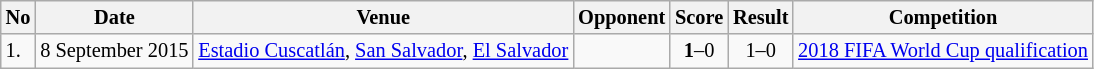<table class="wikitable" style="font-size:85%;">
<tr>
<th>No</th>
<th>Date</th>
<th>Venue</th>
<th>Opponent</th>
<th>Score</th>
<th>Result</th>
<th>Competition</th>
</tr>
<tr>
<td>1.</td>
<td>8 September 2015</td>
<td><a href='#'>Estadio Cuscatlán</a>, <a href='#'>San Salvador</a>, <a href='#'>El Salvador</a></td>
<td></td>
<td align=center><strong>1</strong>–0</td>
<td align=center>1–0</td>
<td><a href='#'>2018 FIFA World Cup qualification</a></td>
</tr>
</table>
